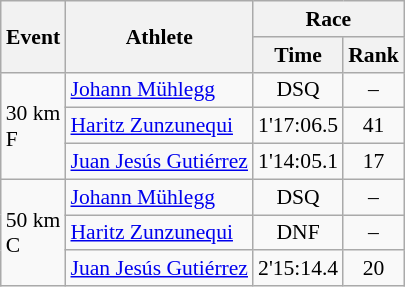<table class="wikitable" border="1" style="font-size:90%">
<tr>
<th rowspan=2>Event</th>
<th rowspan=2>Athlete</th>
<th colspan=2>Race</th>
</tr>
<tr>
<th>Time</th>
<th>Rank</th>
</tr>
<tr>
<td rowspan=3>30 km <br> F</td>
<td><a href='#'>Johann Mühlegg</a></td>
<td align=center>DSQ</td>
<td align=center>–</td>
</tr>
<tr>
<td><a href='#'>Haritz Zunzunequi</a></td>
<td align=center>1'17:06.5</td>
<td align=center>41</td>
</tr>
<tr>
<td><a href='#'>Juan Jesús Gutiérrez</a></td>
<td align=center>1'14:05.1</td>
<td align=center>17</td>
</tr>
<tr>
<td rowspan=3>50 km <br> C</td>
<td><a href='#'>Johann Mühlegg</a></td>
<td align=center>DSQ</td>
<td align=center>–</td>
</tr>
<tr>
<td><a href='#'>Haritz Zunzunequi</a></td>
<td align=center>DNF</td>
<td align=center>–</td>
</tr>
<tr>
<td><a href='#'>Juan Jesús Gutiérrez</a></td>
<td align=center>2'15:14.4</td>
<td align=center>20</td>
</tr>
</table>
